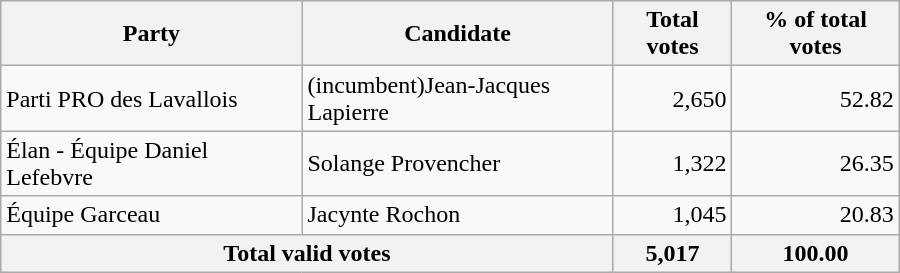<table style="width:600px;" class="wikitable">
<tr style="background-color:#E9E9E9">
<th colspan="2" style="width: 200px">Party</th>
<th colspan="1" style="width: 200px">Candidate</th>
<th align="right">Total votes</th>
<th align="right">% of total votes</th>
</tr>
<tr>
<td colspan="2" align="left">Parti PRO des Lavallois</td>
<td align="left">(incumbent)Jean-Jacques Lapierre</td>
<td align="right">2,650</td>
<td align="right">52.82</td>
</tr>
<tr>
<td colspan="2" align="left">Élan - Équipe Daniel Lefebvre</td>
<td align="left">Solange Provencher</td>
<td align="right">1,322</td>
<td align="right">26.35</td>
</tr>
<tr>
<td colspan="2" align="left">Équipe Garceau</td>
<td align="left">Jacynte Rochon</td>
<td align="right">1,045</td>
<td align="right">20.83</td>
</tr>
<tr bgcolor="#EEEEEE">
<th colspan="3"  align="left">Total valid votes</th>
<th align="right">5,017</th>
<th align="right">100.00</th>
</tr>
</table>
